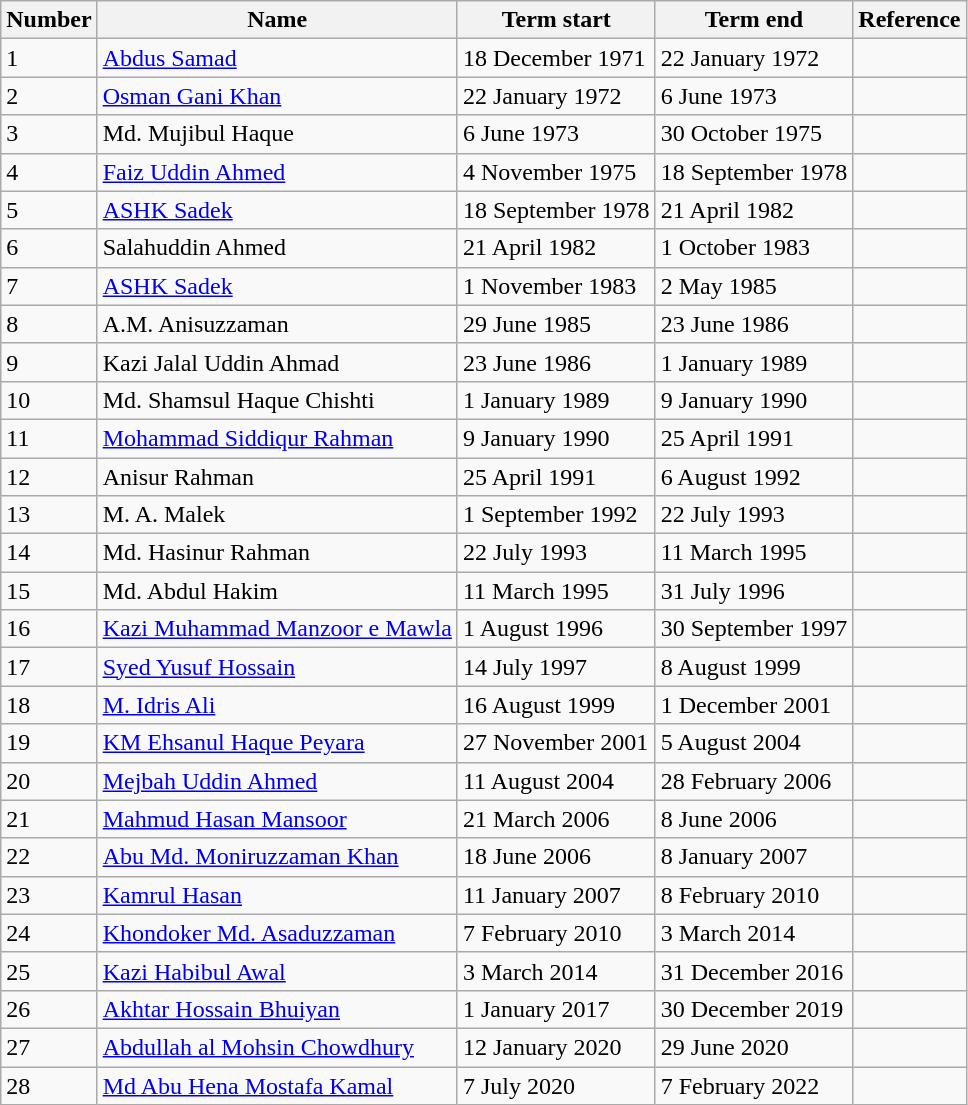<table class="wikitable">
<tr>
<th>Number</th>
<th>Name</th>
<th>Term start</th>
<th>Term end</th>
<th>Reference</th>
</tr>
<tr>
<td>1</td>
<td><a href='#'>Abdus Samad</a></td>
<td>18 December 1971</td>
<td>22 January 1972</td>
<td></td>
</tr>
<tr>
<td>2</td>
<td><a href='#'>Osman Gani Khan</a></td>
<td>22 January 1972</td>
<td>6 June 1973</td>
<td></td>
</tr>
<tr>
<td>3</td>
<td>Md. Mujibul Haque</td>
<td>6 June 1973</td>
<td>30 October 1975</td>
<td></td>
</tr>
<tr>
<td>4</td>
<td><a href='#'>Faiz Uddin Ahmed</a></td>
<td>4 November 1975</td>
<td>18 September 1978</td>
<td></td>
</tr>
<tr>
<td>5</td>
<td><a href='#'>ASHK Sadek</a></td>
<td>18 September 1978</td>
<td>21 April 1982</td>
<td></td>
</tr>
<tr>
<td>6</td>
<td>Salahuddin Ahmed</td>
<td>21 April 1982</td>
<td>1 October 1983</td>
<td></td>
</tr>
<tr>
<td>7</td>
<td><a href='#'>ASHK Sadek</a></td>
<td>1 November 1983</td>
<td>2 May 1985</td>
<td></td>
</tr>
<tr>
<td>8</td>
<td>A.M. Anisuzzaman</td>
<td>29 June 1985</td>
<td>23 June 1986</td>
<td></td>
</tr>
<tr>
<td>9</td>
<td>Kazi Jalal Uddin Ahmad</td>
<td>23 June 1986</td>
<td>1 January 1989</td>
<td></td>
</tr>
<tr>
<td>10</td>
<td>Md. Shamsul Haque Chishti</td>
<td>1 January 1989</td>
<td>9 January 1990</td>
<td></td>
</tr>
<tr>
<td>11</td>
<td><a href='#'>Mohammad Siddiqur Rahman</a></td>
<td>9 January 1990</td>
<td>25 April 1991</td>
<td></td>
</tr>
<tr>
<td>12</td>
<td>Anisur Rahman</td>
<td>25 April 1991</td>
<td>6 August 1992</td>
<td></td>
</tr>
<tr>
<td>13</td>
<td>M. A. Malek</td>
<td>1 September 1992</td>
<td>22 July 1993</td>
<td></td>
</tr>
<tr>
<td>14</td>
<td>Md. Hasinur Rahman</td>
<td>22 July 1993</td>
<td>11 March 1995</td>
<td></td>
</tr>
<tr>
<td>15</td>
<td>Md. Abdul Hakim</td>
<td>11 March 1995</td>
<td>31 July 1996</td>
<td></td>
</tr>
<tr>
<td>16</td>
<td><a href='#'>Kazi Muhammad Manzoor e Mawla</a></td>
<td>1 August 1996</td>
<td>30 September 1997</td>
<td></td>
</tr>
<tr>
<td>17</td>
<td><a href='#'>Syed Yusuf Hossain</a></td>
<td>14 July 1997</td>
<td>8 August 1999</td>
<td></td>
</tr>
<tr>
<td>18</td>
<td><a href='#'>M. Idris Ali</a></td>
<td>16 August 1999</td>
<td>1 December 2001</td>
<td></td>
</tr>
<tr>
<td>19</td>
<td><a href='#'>KM Ehsanul Haque Peyara</a></td>
<td>27 November 2001</td>
<td>5 August 2004</td>
<td></td>
</tr>
<tr>
<td>20</td>
<td><a href='#'>Mejbah Uddin Ahmed</a></td>
<td>11 August 2004</td>
<td>28 February 2006</td>
<td></td>
</tr>
<tr>
<td>21</td>
<td><a href='#'>Mahmud Hasan Mansoor</a></td>
<td>21 March 2006</td>
<td>8 June 2006</td>
<td></td>
</tr>
<tr>
<td>22</td>
<td><a href='#'>Abu Md. Moniruzzaman Khan</a></td>
<td>18 June 2006</td>
<td>8 January 2007</td>
<td></td>
</tr>
<tr>
<td>23</td>
<td><a href='#'>Kamrul Hasan</a></td>
<td>11 January 2007</td>
<td>8 February 2010</td>
<td></td>
</tr>
<tr>
<td>24</td>
<td><a href='#'>Khondoker Md. Asaduzzaman</a></td>
<td>7 February 2010</td>
<td>3 March 2014</td>
<td></td>
</tr>
<tr>
<td>25</td>
<td><a href='#'>Kazi Habibul Awal</a></td>
<td>3 March 2014</td>
<td>31 December 2016</td>
<td></td>
</tr>
<tr>
<td>26</td>
<td><a href='#'>Akhtar Hossain Bhuiyan</a></td>
<td>1 January 2017</td>
<td>30 December 2019</td>
<td></td>
</tr>
<tr>
<td>27</td>
<td><a href='#'>Abdullah al Mohsin Chowdhury</a></td>
<td>12 January 2020</td>
<td>29 June 2020</td>
<td></td>
</tr>
<tr>
<td>28</td>
<td><a href='#'>Md Abu Hena Mostafa Kamal</a></td>
<td>7 July 2020</td>
<td>7 February 2022</td>
<td></td>
</tr>
</table>
